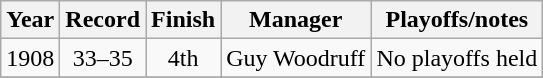<table class="wikitable">
<tr style="background: #F2F2F2;">
<th>Year</th>
<th>Record</th>
<th>Finish</th>
<th>Manager</th>
<th>Playoffs/notes</th>
</tr>
<tr align=center>
<td>1908</td>
<td>33–35</td>
<td>4th</td>
<td>Guy Woodruff</td>
<td>No playoffs held</td>
</tr>
<tr align=center>
</tr>
</table>
